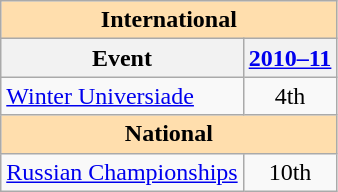<table class="wikitable" style="text-align:center">
<tr>
<th style="background-color: #ffdead; " colspan=2 align=center><strong>International</strong></th>
</tr>
<tr>
<th>Event</th>
<th><a href='#'>2010–11</a></th>
</tr>
<tr>
<td align=left><a href='#'>Winter Universiade</a></td>
<td>4th</td>
</tr>
<tr>
<th style="background-color: #ffdead; " colspan=2 align=center><strong>National</strong></th>
</tr>
<tr>
<td align=left><a href='#'>Russian Championships</a></td>
<td>10th</td>
</tr>
</table>
